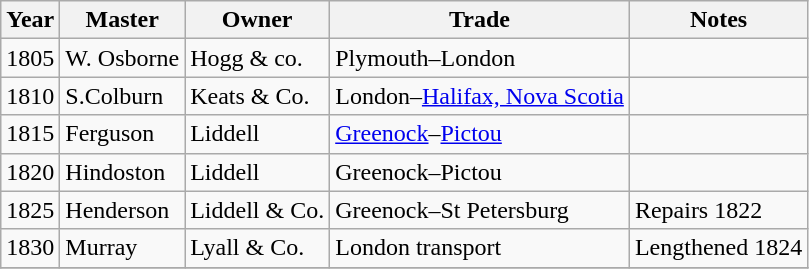<table class="sortable wikitable">
<tr>
<th>Year</th>
<th>Master</th>
<th>Owner</th>
<th>Trade</th>
<th>Notes</th>
</tr>
<tr>
<td>1805</td>
<td>W. Osborne</td>
<td>Hogg  & co.</td>
<td>Plymouth–London</td>
<td></td>
</tr>
<tr>
<td>1810</td>
<td>S.Colburn</td>
<td>Keats & Co.</td>
<td>London–<a href='#'>Halifax, Nova Scotia</a></td>
<td></td>
</tr>
<tr>
<td>1815</td>
<td>Ferguson</td>
<td>Liddell</td>
<td><a href='#'>Greenock</a>–<a href='#'>Pictou</a></td>
<td></td>
</tr>
<tr>
<td>1820</td>
<td>Hindoston</td>
<td>Liddell</td>
<td>Greenock–Pictou</td>
<td></td>
</tr>
<tr>
<td>1825</td>
<td>Henderson</td>
<td>Liddell & Co.</td>
<td>Greenock–St Petersburg</td>
<td>Repairs 1822</td>
</tr>
<tr>
<td>1830</td>
<td>Murray</td>
<td>Lyall & Co.</td>
<td>London transport</td>
<td>Lengthened 1824</td>
</tr>
<tr>
</tr>
</table>
